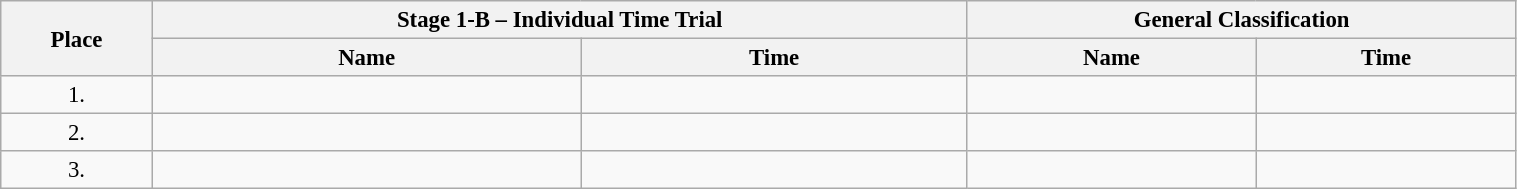<table class=wikitable style="font-size:95%" width="80%">
<tr>
<th rowspan="2">Place</th>
<th colspan="2">Stage 1-B – Individual Time Trial</th>
<th colspan="2">General Classification</th>
</tr>
<tr>
<th>Name</th>
<th>Time</th>
<th>Name</th>
<th>Time</th>
</tr>
<tr>
<td align="center">1.</td>
<td></td>
<td></td>
<td></td>
<td></td>
</tr>
<tr>
<td align="center">2.</td>
<td></td>
<td></td>
<td></td>
<td></td>
</tr>
<tr>
<td align="center">3.</td>
<td></td>
<td></td>
<td></td>
<td></td>
</tr>
</table>
